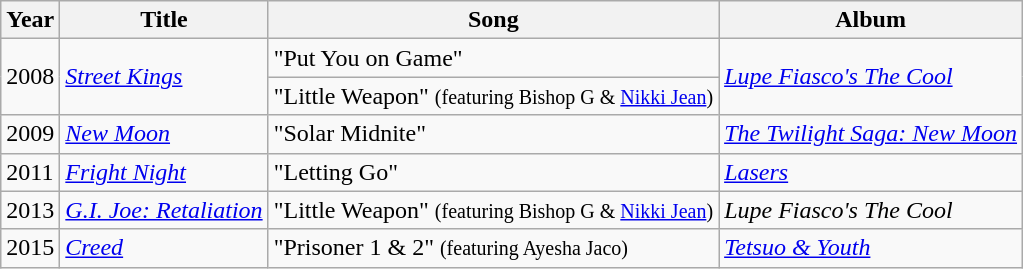<table class="wikitable">
<tr>
<th>Year</th>
<th>Title</th>
<th>Song</th>
<th>Album</th>
</tr>
<tr>
<td rowspan="2">2008</td>
<td rowspan="2"><em><a href='#'>Street Kings</a></em></td>
<td>"Put You on Game"</td>
<td rowspan="2"><em><a href='#'>Lupe Fiasco's The Cool</a></em></td>
</tr>
<tr>
<td>"Little Weapon" <small>(featuring Bishop G & <a href='#'>Nikki Jean</a>)</small></td>
</tr>
<tr>
<td>2009</td>
<td><em><a href='#'>New Moon</a></em></td>
<td>"Solar Midnite"</td>
<td><em><a href='#'>The Twilight Saga: New Moon</a></em></td>
</tr>
<tr>
<td>2011</td>
<td><em><a href='#'>Fright Night</a></em></td>
<td>"Letting Go"</td>
<td><em><a href='#'>Lasers</a></em></td>
</tr>
<tr>
<td>2013</td>
<td><em><a href='#'>G.I. Joe: Retaliation</a></em></td>
<td>"Little Weapon" <small>(featuring Bishop G & <a href='#'>Nikki Jean</a>)</small></td>
<td><em>Lupe Fiasco's The Cool</em></td>
</tr>
<tr>
<td>2015</td>
<td><em><a href='#'>Creed</a></em></td>
<td>"Prisoner 1 & 2" <small>(featuring Ayesha Jaco)</small></td>
<td><em><a href='#'>Tetsuo & Youth</a></em></td>
</tr>
</table>
